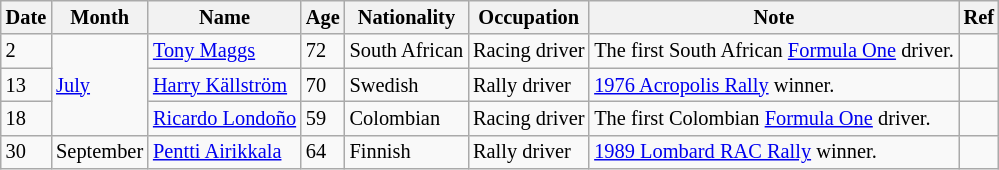<table class="wikitable" style="font-size:85%;">
<tr>
<th>Date</th>
<th>Month</th>
<th>Name</th>
<th>Age</th>
<th>Nationality</th>
<th>Occupation</th>
<th>Note</th>
<th>Ref</th>
</tr>
<tr>
<td>2</td>
<td rowspan=3><a href='#'>July</a></td>
<td><a href='#'>Tony Maggs</a></td>
<td>72</td>
<td>South African</td>
<td>Racing driver</td>
<td>The first South African <a href='#'>Formula One</a> driver.</td>
<td></td>
</tr>
<tr>
<td>13</td>
<td><a href='#'>Harry Källström</a></td>
<td>70</td>
<td>Swedish</td>
<td>Rally driver</td>
<td><a href='#'>1976 Acropolis Rally</a> winner.</td>
<td></td>
</tr>
<tr>
<td>18</td>
<td><a href='#'>Ricardo Londoño</a></td>
<td>59</td>
<td>Colombian</td>
<td>Racing driver</td>
<td>The first Colombian <a href='#'>Formula One</a> driver.</td>
<td></td>
</tr>
<tr>
<td>30</td>
<td>September</td>
<td><a href='#'>Pentti Airikkala</a></td>
<td>64</td>
<td>Finnish</td>
<td>Rally driver</td>
<td><a href='#'>1989 Lombard RAC Rally</a> winner.</td>
<td></td>
</tr>
</table>
